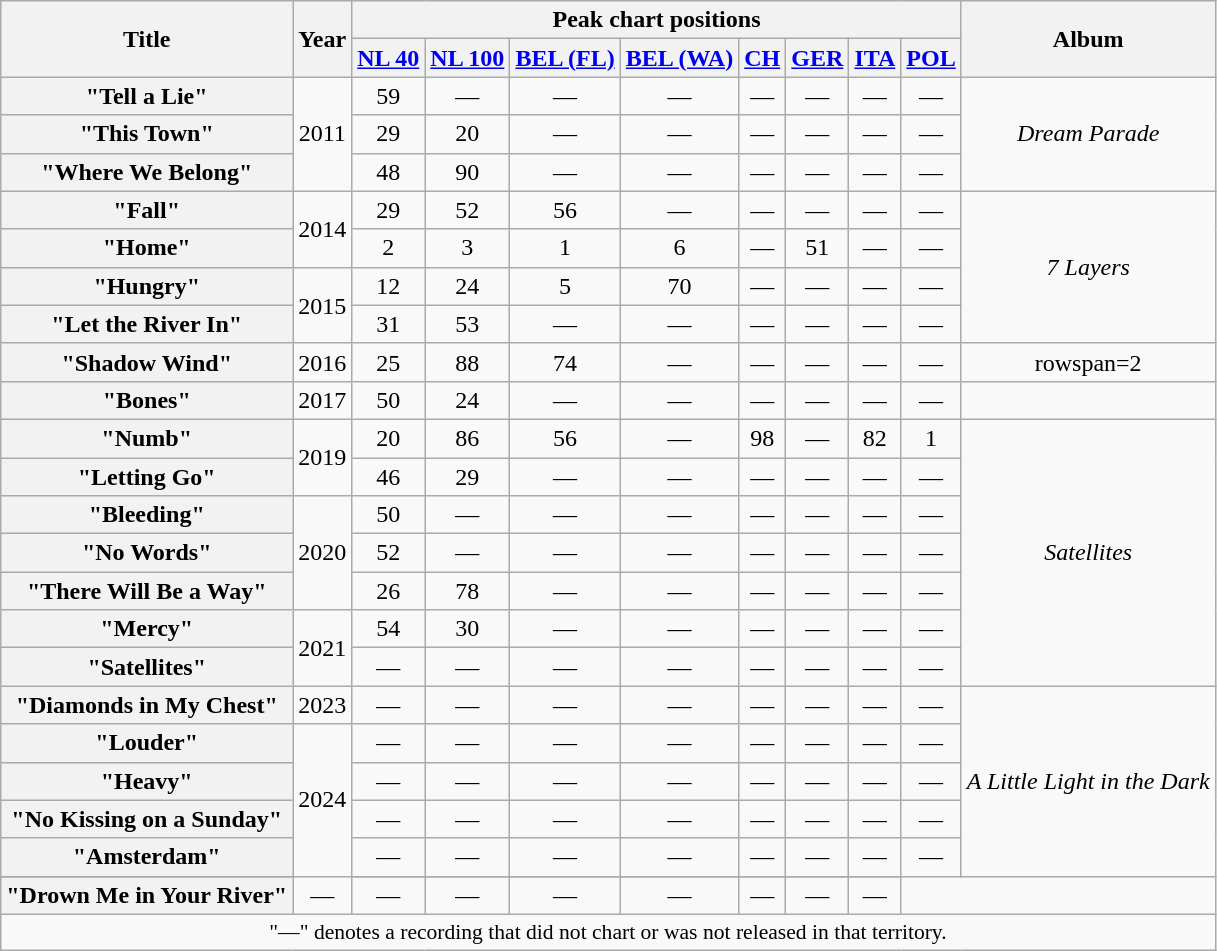<table class="wikitable plainrowheaders">
<tr>
<th scope="col" rowspan="2">Title</th>
<th scope="col" rowspan="2">Year</th>
<th scope="colgroup" colspan="8">Peak chart positions</th>
<th scope="col" rowspan="2">Album</th>
</tr>
<tr>
<th scope="col"><a href='#'>NL 40</a></th>
<th scope="col"><a href='#'>NL 100</a></th>
<th scope="col"><a href='#'>BEL (FL)</a></th>
<th scope="col"><a href='#'>BEL (WA)</a></th>
<th scope="col"><a href='#'>CH</a></th>
<th scope="col"><a href='#'>GER</a></th>
<th scope="col"><a href='#'>ITA</a></th>
<th scope="col"><a href='#'>POL</a></th>
</tr>
<tr style="text-align: center;">
<th scope="row">"Tell a Lie"</th>
<td rowspan="3">2011</td>
<td>59</td>
<td>—</td>
<td>—</td>
<td>—</td>
<td>—</td>
<td>—</td>
<td>—</td>
<td>—</td>
<td rowspan="3"><em>Dream Parade</em></td>
</tr>
<tr style="text-align: center;">
<th scope="row">"This Town"</th>
<td>29</td>
<td>20</td>
<td>—</td>
<td>—</td>
<td>—</td>
<td>—</td>
<td>—</td>
<td>—</td>
</tr>
<tr style="text-align: center;">
<th scope="row">"Where We Belong"</th>
<td>48</td>
<td>90</td>
<td>—</td>
<td>—</td>
<td>—</td>
<td>—</td>
<td>—</td>
<td>—</td>
</tr>
<tr style="text-align: center;">
<th scope="row">"Fall"</th>
<td rowspan="2">2014</td>
<td>29</td>
<td>52</td>
<td>56</td>
<td>—</td>
<td>—</td>
<td>—</td>
<td>—</td>
<td>—</td>
<td rowspan="4"><em>7 Layers</em></td>
</tr>
<tr style="text-align: center;">
<th scope="row">"Home"</th>
<td>2</td>
<td>3</td>
<td>1</td>
<td>6</td>
<td>—</td>
<td>51</td>
<td>—</td>
<td>—</td>
</tr>
<tr style="text-align: center;">
<th scope="row">"Hungry"</th>
<td rowspan="2">2015</td>
<td>12</td>
<td>24</td>
<td>5</td>
<td>70</td>
<td>—</td>
<td>—</td>
<td>—</td>
<td>—</td>
</tr>
<tr style="text-align: center;">
<th scope="row">"Let the River In"</th>
<td>31</td>
<td>53</td>
<td>—</td>
<td>—</td>
<td>—</td>
<td>—</td>
<td>—</td>
<td>—</td>
</tr>
<tr style="text-align: center;">
<th scope="row">"Shadow Wind"</th>
<td>2016</td>
<td>25</td>
<td>88</td>
<td>74</td>
<td>—</td>
<td>—</td>
<td>—</td>
<td>—</td>
<td>—</td>
<td>rowspan=2 </td>
</tr>
<tr style="text-align: center;">
<th scope="row">"Bones"</th>
<td>2017</td>
<td>50</td>
<td>24</td>
<td>—</td>
<td>—</td>
<td>—</td>
<td>—</td>
<td>—</td>
<td>—</td>
</tr>
<tr style="text-align: center;">
<th scope="row">"Numb"</th>
<td rowspan="2">2019</td>
<td>20</td>
<td>86</td>
<td>56</td>
<td>—</td>
<td>98</td>
<td>—</td>
<td>82</td>
<td>1</td>
<td rowspan="7"><em>Satellites</em></td>
</tr>
<tr style="text-align: center;">
<th scope="row">"Letting Go"</th>
<td>46</td>
<td>29</td>
<td>—</td>
<td>—</td>
<td>—</td>
<td>—</td>
<td>—</td>
<td>—</td>
</tr>
<tr style="text-align: center;">
<th scope="row">"Bleeding" </th>
<td rowspan="3">2020</td>
<td>50</td>
<td>—</td>
<td>—</td>
<td>—</td>
<td>—</td>
<td>—</td>
<td>—</td>
<td>—</td>
</tr>
<tr style="text-align: center;">
<th scope="row">"No Words"</th>
<td>52</td>
<td>—</td>
<td>—</td>
<td>—</td>
<td>—</td>
<td>—</td>
<td>—</td>
<td>—</td>
</tr>
<tr style="text-align: center;">
<th scope="row">"There Will Be a Way"</th>
<td>26</td>
<td>78</td>
<td>—</td>
<td>—</td>
<td>—</td>
<td>—</td>
<td>—</td>
<td>—</td>
</tr>
<tr style="text-align: center;">
<th scope="row">"Mercy"</th>
<td rowspan="2">2021</td>
<td>54</td>
<td>30</td>
<td>—</td>
<td>—</td>
<td>—</td>
<td>—</td>
<td>—</td>
<td>—</td>
</tr>
<tr style="text-align: center;">
<th scope="row">"Satellites"</th>
<td>—</td>
<td>—</td>
<td>—</td>
<td>—</td>
<td>—</td>
<td>—</td>
<td>—</td>
<td>—</td>
</tr>
<tr style="text-align: center;">
<th scope="row">"Diamonds in My Chest"</th>
<td>2023</td>
<td>—</td>
<td>—</td>
<td>—</td>
<td>—</td>
<td>—</td>
<td>—</td>
<td>—</td>
<td>—</td>
<td rowspan="6"><em>A Little Light in the Dark</em></td>
</tr>
<tr style="text-align: center;">
<th scope="row">"Louder"</th>
<td rowspan="5">2024</td>
<td>—</td>
<td>—</td>
<td>—</td>
<td>—</td>
<td>—</td>
<td>—</td>
<td>—</td>
<td>—</td>
</tr>
<tr style="text-align: center;">
<th scope="row">"Heavy"</th>
<td>—</td>
<td>—</td>
<td>—</td>
<td>—</td>
<td>—</td>
<td>—</td>
<td>—</td>
<td>—</td>
</tr>
<tr style="text-align: center;">
<th scope="row">"No Kissing on a Sunday"</th>
<td>—</td>
<td>—</td>
<td>—</td>
<td>—</td>
<td>—</td>
<td>—</td>
<td>—</td>
<td>—</td>
</tr>
<tr style="text-align: center;">
<th scope="row">"Amsterdam"</th>
<td>—</td>
<td>—</td>
<td>—</td>
<td>—</td>
<td>—</td>
<td>—</td>
<td>—</td>
<td>—</td>
</tr>
<tr>
</tr>
<tr style="text-align: center;">
<th scope="row">"Drown Me in Your River"</th>
<td>—</td>
<td>—</td>
<td>—</td>
<td>—</td>
<td>—</td>
<td>—</td>
<td>—</td>
<td>—</td>
</tr>
<tr>
<td colspan="11" style="font-size: 90%; text-align: center;">"—" denotes a recording that did not chart or was not released in that territory.</td>
</tr>
</table>
